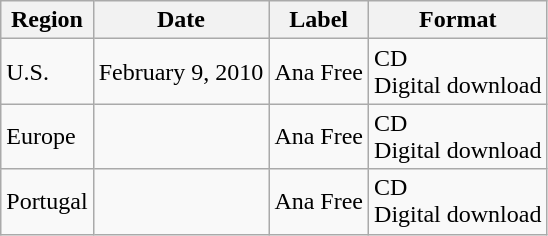<table class="wikitable">
<tr>
<th>Region</th>
<th>Date</th>
<th>Label</th>
<th>Format</th>
</tr>
<tr>
<td>U.S.</td>
<td>February 9, 2010</td>
<td>Ana Free</td>
<td>CD <br> Digital download</td>
</tr>
<tr>
<td>Europe</td>
<td></td>
<td>Ana Free</td>
<td>CD <br> Digital download</td>
</tr>
<tr>
<td>Portugal</td>
<td></td>
<td>Ana Free</td>
<td>CD <br> Digital download</td>
</tr>
</table>
